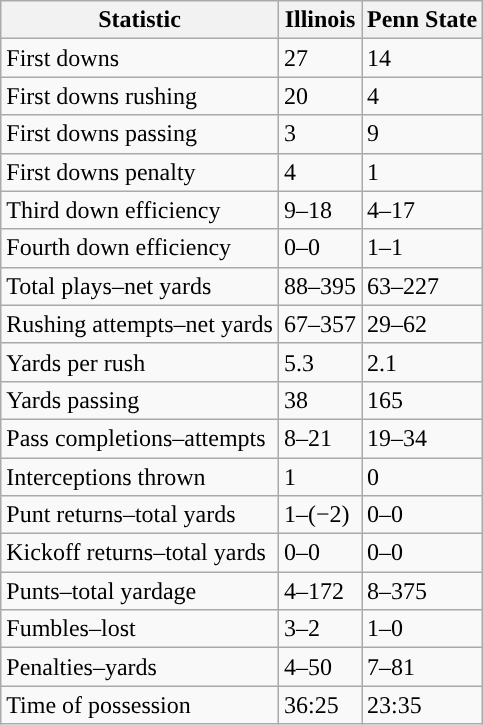<table class="wikitable">
<tr>
<th>Statistic</th>
<th><strong>Illinois</strong></th>
<th><strong>Penn State</strong></th>
</tr>
<tr>
<td>First downs</td>
<td>27</td>
<td>14</td>
</tr>
<tr>
<td>First downs rushing</td>
<td>20</td>
<td>4</td>
</tr>
<tr>
<td>First downs passing</td>
<td>3</td>
<td>9</td>
</tr>
<tr>
<td>First downs penalty</td>
<td>4</td>
<td>1</td>
</tr>
<tr>
<td>Third down efficiency</td>
<td>9–18</td>
<td>4–17</td>
</tr>
<tr>
<td>Fourth down efficiency</td>
<td>0–0</td>
<td>1–1</td>
</tr>
<tr>
<td>Total plays–net yards</td>
<td>88–395</td>
<td>63–227</td>
</tr>
<tr>
<td>Rushing attempts–net yards</td>
<td>67–357</td>
<td>29–62</td>
</tr>
<tr>
<td>Yards per rush</td>
<td>5.3</td>
<td>2.1</td>
</tr>
<tr>
<td>Yards passing</td>
<td>38</td>
<td>165</td>
</tr>
<tr>
<td>Pass completions–attempts</td>
<td>8–21</td>
<td>19–34</td>
</tr>
<tr>
<td>Interceptions thrown</td>
<td>1</td>
<td>0</td>
</tr>
<tr>
<td>Punt returns–total yards</td>
<td>1–(−2)</td>
<td>0–0</td>
</tr>
<tr>
<td>Kickoff returns–total yards</td>
<td>0–0</td>
<td>0–0</td>
</tr>
<tr>
<td>Punts–total yardage</td>
<td>4–172</td>
<td>8–375</td>
</tr>
<tr>
<td>Fumbles–lost</td>
<td>3–2</td>
<td>1–0</td>
</tr>
<tr>
<td>Penalties–yards</td>
<td>4–50</td>
<td>7–81</td>
</tr>
<tr>
<td>Time of possession</td>
<td>36:25</td>
<td>23:35</td>
</tr>
</table>
